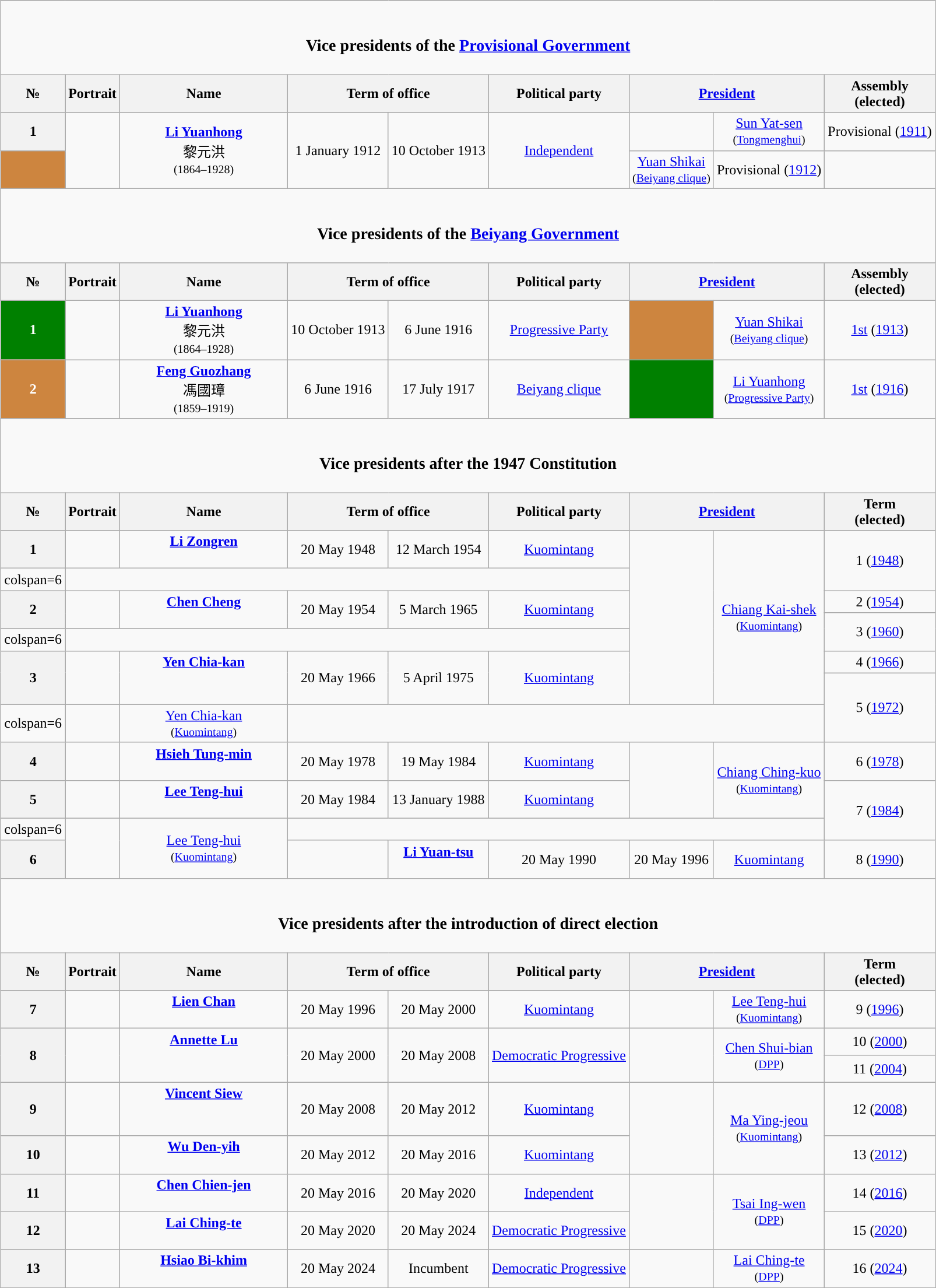<table class="wikitable" style="margin:1em auto; text-align:center">
<tr>
<td colspan=9><br><h3>Vice presidents of the <a href='#'>Provisional Government</a></h3></td>
</tr>
<tr>
<th>№</th>
<th>Portrait</th>
<th width=18%>Name<br></th>
<th colspan=2>Term of office</th>
<th>Political party</th>
<th colspan=2><a href='#'>President</a></th>
<th>Assembly<br>(elected)</th>
</tr>
<tr>
<th style="background:">1</th>
<td rowspan=2></td>
<td rowspan=2 align=center><strong><a href='#'>Li Yuanhong</a></strong><br><span>黎元洪</span><br><small>(1864–1928)</small></td>
<td rowspan=2>1 January 1912</td>
<td rowspan=2>10 October 1913</td>
<td rowspan=2><a href='#'>Independent</a></td>
<td></td>
<td><a href='#'>Sun Yat-sen</a> <br><small>(<a href='#'>Tongmenghui</a>)</small></td>
<td align="center">Provisional (<a href='#'>1911</a>)</td>
</tr>
<tr>
<td bgcolor="#CD853F"></td>
<td><a href='#'>Yuan Shikai</a> <br><small>(<a href='#'>Beiyang clique</a>)</small></td>
<td align="center">Provisional (<a href='#'>1912</a>)</td>
</tr>
<tr>
<td colspan=9><br><h3>Vice presidents of the <a href='#'>Beiyang Government</a></h3></td>
</tr>
<tr>
<th>№</th>
<th>Portrait</th>
<th width=18%>Name<br></th>
<th colspan=2>Term of office</th>
<th>Political party</th>
<th colspan=2><a href='#'>President</a></th>
<th>Assembly<br>(elected)</th>
</tr>
<tr>
<th style="background:#008000; color:white;">1</th>
<td></td>
<td align=center><strong><a href='#'>Li Yuanhong</a></strong><br><span>黎元洪</span><br><small>(1864–1928)</small></td>
<td>10 October 1913</td>
<td>6 June 1916</td>
<td><a href='#'>Progressive Party</a></td>
<td bgcolor="#CD853F"></td>
<td><a href='#'>Yuan Shikai</a> <br><small>(<a href='#'>Beiyang clique</a>)</small></td>
<td><a href='#'>1st</a> (<a href='#'>1913</a>)</td>
</tr>
<tr>
<th style="background:#CD853F; color:white;">2</th>
<td></td>
<td align=center><strong><a href='#'>Feng Guozhang</a></strong><br><span>馮國璋</span><br><small>(1859–1919)</small></td>
<td>6 June 1916</td>
<td>17 July 1917</td>
<td><a href='#'>Beiyang clique</a></td>
<td bgcolor="#008000"></td>
<td><a href='#'>Li Yuanhong</a> <br><small>(<a href='#'>Progressive Party</a>)</small></td>
<td><a href='#'>1st</a> (<a href='#'>1916</a>)</td>
</tr>
<tr>
<td colspan=9><br><h3>Vice presidents after the 1947 Constitution</h3></td>
</tr>
<tr>
<th>№</th>
<th>Portrait</th>
<th width=18%>Name<br></th>
<th colspan=2>Term of office</th>
<th>Political party</th>
<th colspan=2><a href='#'>President</a></th>
<th>Term<br>(elected)</th>
</tr>
<tr>
<th style="background:">1</th>
<td></td>
<td><strong><a href='#'>Li Zongren</a></strong><br><br></td>
<td>20 May 1948</td>
<td>12 March 1954</td>
<td><a href='#'>Kuomintang</a></td>
<td rowspan=7></td>
<td rowspan=7><a href='#'>Chiang Kai-shek</a> <br><small>(<a href='#'>Kuomintang</a>)</small></td>
<td rowspan=2>1 (<a href='#'>1948</a>)</td>
</tr>
<tr>
<td>colspan=6 </td>
</tr>
<tr>
<th rowspan=2 style="background:">2</th>
<td rowspan=2></td>
<td rowspan=2><strong><a href='#'>Chen Cheng</a></strong><br><br></td>
<td rowspan=2>20 May 1954</td>
<td rowspan=2>5 March 1965</td>
<td rowspan=2><a href='#'>Kuomintang</a></td>
<td>2 (<a href='#'>1954</a>)</td>
</tr>
<tr>
<td rowspan=2>3 (<a href='#'>1960</a>)</td>
</tr>
<tr>
<td>colspan=6 </td>
</tr>
<tr>
<th rowspan=2 style="background:">3</th>
<td rowspan=2></td>
<td rowspan=2><strong><a href='#'>Yen Chia-kan</a><br></strong><br><br></td>
<td rowspan=2>20 May 1966</td>
<td rowspan=2>5 April 1975</td>
<td rowspan=2><a href='#'>Kuomintang</a></td>
<td>4 (<a href='#'>1966</a>)</td>
</tr>
<tr>
<td rowspan=2>5 (<a href='#'>1972</a>)</td>
</tr>
<tr>
<td>colspan=6 </td>
<td></td>
<td><a href='#'>Yen Chia-kan</a> <br><small>(<a href='#'>Kuomintang</a>)</small></td>
</tr>
<tr>
<th style="background:">4</th>
<td></td>
<td><strong><a href='#'>Hsieh Tung-min</a></strong><br><br></td>
<td>20 May 1978</td>
<td>19 May 1984</td>
<td><a href='#'>Kuomintang</a></td>
<td rowspan=2></td>
<td rowspan=2><a href='#'>Chiang Ching-kuo</a> <br><small>(<a href='#'>Kuomintang</a>)</small></td>
<td>6 (<a href='#'>1978</a>)</td>
</tr>
<tr>
<th style="background:">5</th>
<td></td>
<td><strong><a href='#'>Lee Teng-hui</a></strong><br><br></td>
<td>20 May 1984</td>
<td>13 January 1988</td>
<td><a href='#'>Kuomintang</a></td>
<td rowspan=2>7 (<a href='#'>1984</a>)</td>
</tr>
<tr>
<td>colspan=6 </td>
<td rowspan=2></td>
<td rowspan=2><a href='#'>Lee Teng-hui</a> <br><small>(<a href='#'>Kuomintang</a>)</small></td>
</tr>
<tr>
<th style="background:">6</th>
<td></td>
<td><strong><a href='#'>Li Yuan-tsu</a></strong><br><br></td>
<td>20 May 1990</td>
<td>20 May 1996</td>
<td><a href='#'>Kuomintang</a></td>
<td>8 (<a href='#'>1990</a>)</td>
</tr>
<tr>
<td colspan=9><br><h3>Vice presidents after the introduction of direct election</h3></td>
</tr>
<tr>
<th>№</th>
<th>Portrait</th>
<th width=18%>Name<br></th>
<th colspan=2>Term of office</th>
<th>Political party</th>
<th colspan=2><a href='#'>President</a></th>
<th>Term<br>(elected)</th>
</tr>
<tr>
<th style="background:">7</th>
<td></td>
<td><strong><a href='#'>Lien Chan</a></strong><br><br></td>
<td>20 May 1996</td>
<td>20 May 2000</td>
<td><a href='#'>Kuomintang</a></td>
<td></td>
<td><a href='#'>Lee Teng-hui</a><br><small>(<a href='#'>Kuomintang</a>)</small></td>
<td>9 (<a href='#'>1996</a>)</td>
</tr>
<tr>
<th rowspan=2 style="background:">8</th>
<td rowspan=2></td>
<td rowspan=2><strong><a href='#'>Annette Lu</a><br></strong><br><br></td>
<td rowspan=2>20 May 2000</td>
<td rowspan=2>20 May 2008</td>
<td rowspan=2><a href='#'>Democratic Progressive</a></td>
<td rowspan=2></td>
<td rowspan=2><a href='#'>Chen Shui-bian</a><br><small>(<a href='#'>DPP</a>)</small></td>
<td>10 (<a href='#'>2000</a>)</td>
</tr>
<tr>
<td>11 (<a href='#'>2004</a>)</td>
</tr>
<tr>
<th style="background:">9</th>
<td></td>
<td><strong><a href='#'>Vincent Siew</a><br></strong><br><br></td>
<td>20 May 2008</td>
<td>20 May 2012</td>
<td><a href='#'>Kuomintang</a></td>
<td rowspan=2></td>
<td rowspan=2><a href='#'>Ma Ying-jeou</a><br><small>(<a href='#'>Kuomintang</a>)</small></td>
<td>12 (<a href='#'>2008</a>)</td>
</tr>
<tr>
<th style="background:">10</th>
<td></td>
<td><strong><a href='#'>Wu Den-yih</a></strong><br><br></td>
<td>20 May 2012</td>
<td>20 May 2016</td>
<td><a href='#'>Kuomintang</a></td>
<td>13 (<a href='#'>2012</a>)</td>
</tr>
<tr>
<th style="background:">11</th>
<td></td>
<td><strong><a href='#'>Chen Chien-jen</a></strong><br><br></td>
<td>20 May 2016</td>
<td>20 May 2020</td>
<td><a href='#'>Independent</a></td>
<td rowspan=2></td>
<td rowspan=2><a href='#'>Tsai Ing-wen</a><br><small>(<a href='#'>DPP</a>)</small></td>
<td>14 (<a href='#'>2016</a>)</td>
</tr>
<tr>
<th style="background:">12</th>
<td></td>
<td><strong><a href='#'>Lai Ching-te</a></strong><br><br></td>
<td>20 May 2020</td>
<td>20 May 2024</td>
<td><a href='#'>Democratic Progressive</a></td>
<td>15 (<a href='#'>2020</a>)</td>
</tr>
<tr>
<th style="background:">13</th>
<td></td>
<td><strong><a href='#'>Hsiao Bi-khim</a></strong><br><br></td>
<td>20 May 2024</td>
<td>Incumbent</td>
<td><a href='#'>Democratic Progressive</a></td>
<td></td>
<td><a href='#'>Lai Ching-te</a><br><small>(<a href='#'>DPP</a>)</small></td>
<td>16 (<a href='#'>2024</a>)</td>
</tr>
<tr>
</tr>
</table>
